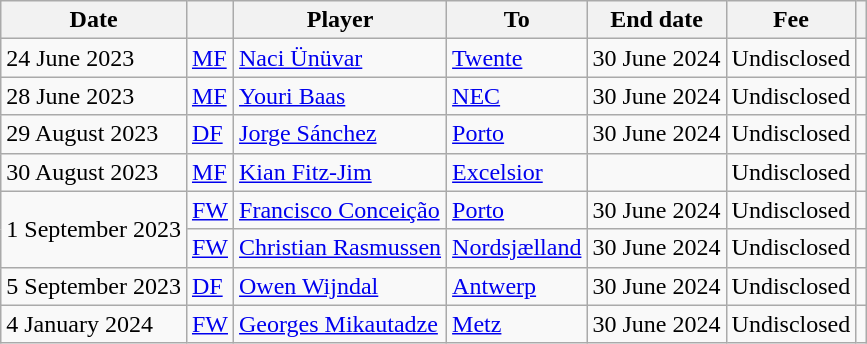<table class="wikitable">
<tr>
<th>Date</th>
<th></th>
<th>Player</th>
<th>To</th>
<th>End date</th>
<th>Fee</th>
<th></th>
</tr>
<tr>
<td>24 June 2023</td>
<td><a href='#'>MF</a></td>
<td> <a href='#'>Naci Ünüvar</a></td>
<td> <a href='#'>Twente</a></td>
<td>30 June 2024</td>
<td>Undisclosed</td>
<td></td>
</tr>
<tr>
<td>28 June 2023</td>
<td><a href='#'>MF</a></td>
<td> <a href='#'>Youri Baas</a></td>
<td> <a href='#'>NEC</a></td>
<td>30 June 2024</td>
<td>Undisclosed</td>
<td></td>
</tr>
<tr>
<td>29 August 2023</td>
<td><a href='#'>DF</a></td>
<td> <a href='#'>Jorge Sánchez</a></td>
<td> <a href='#'>Porto</a></td>
<td>30 June 2024</td>
<td>Undisclosed</td>
<td></td>
</tr>
<tr>
<td>30 August 2023</td>
<td><a href='#'>MF</a></td>
<td> <a href='#'>Kian Fitz-Jim</a></td>
<td> <a href='#'>Excelsior</a></td>
<td></td>
<td>Undisclosed</td>
<td></td>
</tr>
<tr>
<td rowspan="2">1 September 2023</td>
<td><a href='#'>FW</a></td>
<td> <a href='#'>Francisco Conceição</a></td>
<td> <a href='#'>Porto</a></td>
<td>30 June 2024</td>
<td>Undisclosed</td>
<td></td>
</tr>
<tr>
<td><a href='#'>FW</a></td>
<td> <a href='#'>Christian Rasmussen</a></td>
<td> <a href='#'>Nordsjælland</a></td>
<td>30 June 2024</td>
<td>Undisclosed</td>
<td></td>
</tr>
<tr>
<td>5 September 2023</td>
<td><a href='#'>DF</a></td>
<td> <a href='#'>Owen Wijndal</a></td>
<td> <a href='#'>Antwerp</a></td>
<td>30 June 2024</td>
<td>Undisclosed</td>
<td></td>
</tr>
<tr>
<td>4 January 2024</td>
<td><a href='#'>FW</a></td>
<td> <a href='#'>Georges Mikautadze</a></td>
<td> <a href='#'>Metz</a></td>
<td>30 June 2024</td>
<td>Undisclosed</td>
<td></td>
</tr>
</table>
